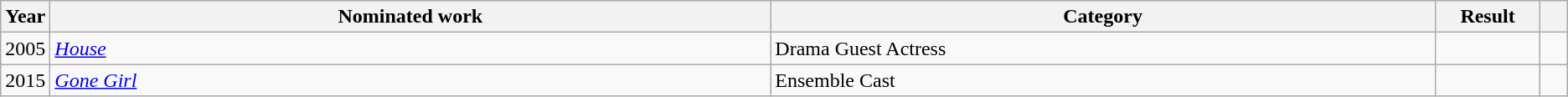<table class="wikitable">
<tr>
<th scope="col" style="width:1em;">Year</th>
<th scope="col" style="width:39em;">Nominated work</th>
<th scope="col" style="width:36em;">Category</th>
<th scope="col" style="width:5em;">Result</th>
<th scope="col" style="width:1em;"></th>
</tr>
<tr>
<td>2005</td>
<td><em><a href='#'>House</a></em></td>
<td>Drama Guest Actress</td>
<td></td>
<td></td>
</tr>
<tr>
<td>2015</td>
<td><em><a href='#'>Gone Girl</a></em></td>
<td>Ensemble Cast</td>
<td></td>
<td></td>
</tr>
</table>
